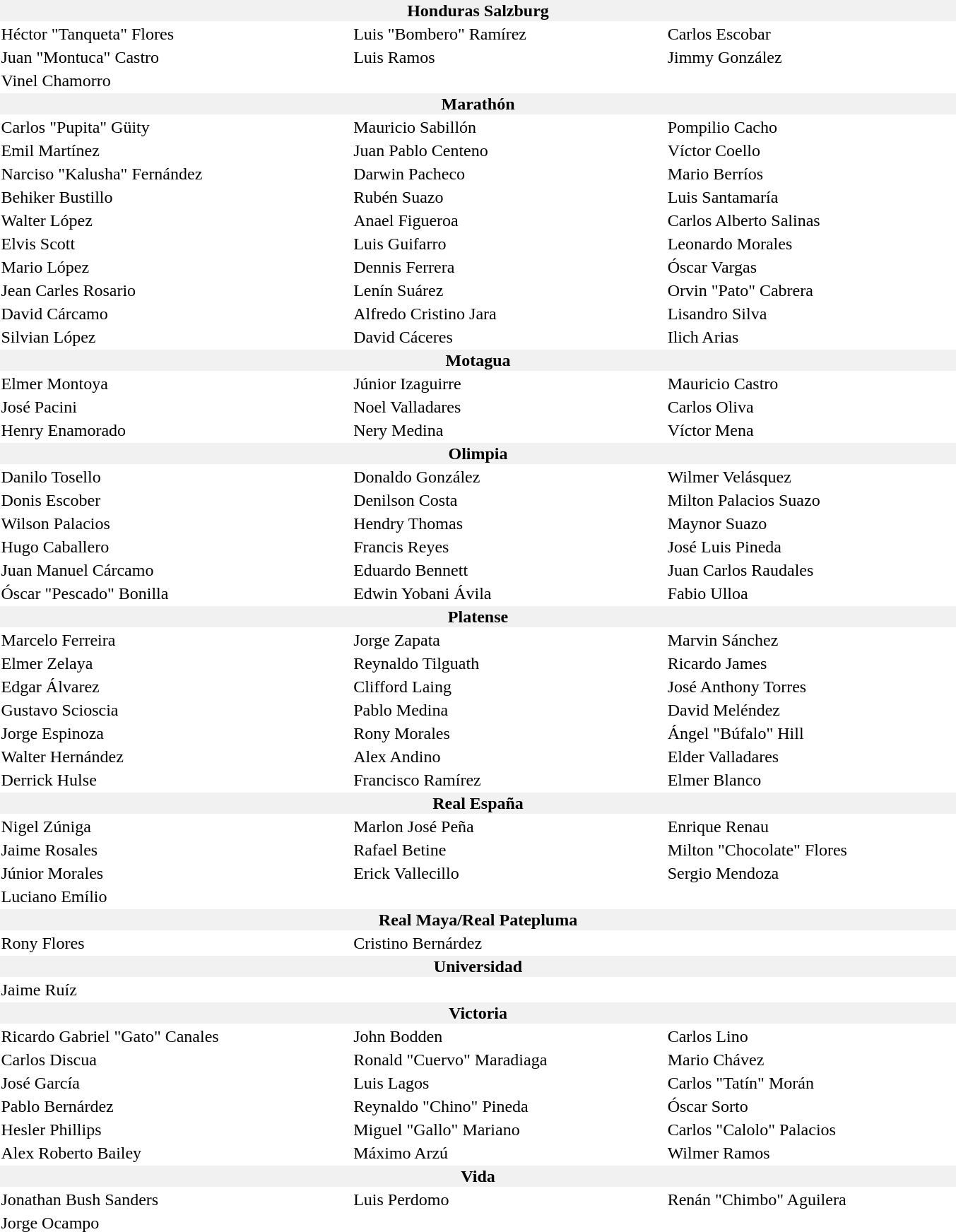<table border="0">
<tr bgcolor="f1f1f1">
<th width="900" colspan="3">Honduras Salzburg</th>
</tr>
<tr>
<td> Héctor "Tanqueta" Flores</td>
<td> Luis "Bombero" Ramírez</td>
<td> Carlos Escobar</td>
</tr>
<tr>
<td> Juan "Montuca" Castro</td>
<td> Luis Ramos</td>
<td> Jimmy González</td>
</tr>
<tr>
<td> Vinel Chamorro</td>
<td></td>
<td></td>
</tr>
<tr bgcolor="f1f1f1">
<th width="900" colspan="3">Marathón</th>
</tr>
<tr>
<td> Carlos "Pupita" Güity</td>
<td> Mauricio Sabillón</td>
<td> Pompilio Cacho</td>
</tr>
<tr>
<td> Emil Martínez</td>
<td> Juan Pablo Centeno</td>
<td> Víctor Coello</td>
</tr>
<tr>
<td> Narciso "Kalusha" Fernández</td>
<td> Darwin Pacheco</td>
<td> Mario Berríos</td>
</tr>
<tr>
<td> Behiker Bustillo</td>
<td> Rubén Suazo</td>
<td> Luis Santamaría</td>
</tr>
<tr>
<td> Walter López</td>
<td> Anael Figueroa</td>
<td> Carlos Alberto Salinas</td>
</tr>
<tr>
<td> Elvis Scott</td>
<td> Luis Guifarro</td>
<td> Leonardo Morales</td>
</tr>
<tr>
<td> Mario López</td>
<td> Dennis Ferrera</td>
<td> Óscar Vargas</td>
</tr>
<tr>
<td> Jean Carles Rosario</td>
<td> Lenín Suárez</td>
<td> Orvin "Pato" Cabrera</td>
</tr>
<tr>
<td> David Cárcamo</td>
<td> Alfredo Cristino Jara</td>
<td> Lisandro Silva</td>
</tr>
<tr>
<td> Silvian López</td>
<td> David Cáceres</td>
<td> Ilich Arias</td>
</tr>
<tr bgcolor="f1f1f1">
<th width="900" colspan="3">Motagua</th>
</tr>
<tr>
<td> Elmer Montoya</td>
<td> Júnior Izaguirre</td>
<td> Mauricio Castro</td>
</tr>
<tr>
<td> José Pacini</td>
<td> Noel Valladares</td>
<td> Carlos Oliva</td>
</tr>
<tr>
<td> Henry Enamorado</td>
<td> Nery Medina</td>
<td> Víctor Mena</td>
</tr>
<tr bgcolor="f1f1f1">
<th width="900" colspan="3">Olimpia</th>
</tr>
<tr>
<td> Danilo Tosello</td>
<td> Donaldo González</td>
<td> Wilmer Velásquez</td>
</tr>
<tr>
<td> Donis Escober</td>
<td> Denilson Costa</td>
<td> Milton Palacios Suazo</td>
</tr>
<tr>
<td> Wilson Palacios</td>
<td> Hendry Thomas</td>
<td> Maynor Suazo</td>
</tr>
<tr>
<td> Hugo Caballero</td>
<td> Francis Reyes</td>
<td> José Luis Pineda</td>
</tr>
<tr>
<td> Juan Manuel Cárcamo</td>
<td> Eduardo Bennett</td>
<td> Juan Carlos Raudales</td>
</tr>
<tr>
<td> Óscar "Pescado" Bonilla</td>
<td> Edwin Yobani Ávila</td>
<td> Fabio Ulloa</td>
</tr>
<tr bgcolor="f1f1f1">
<th width="900" colspan="3">Platense</th>
</tr>
<tr>
<td> Marcelo Ferreira</td>
<td> Jorge Zapata</td>
<td> Marvin Sánchez</td>
</tr>
<tr>
<td> Elmer Zelaya</td>
<td> Reynaldo Tilguath</td>
<td> Ricardo James</td>
</tr>
<tr>
<td> Edgar Álvarez</td>
<td> Clifford Laing</td>
<td> José Anthony Torres</td>
</tr>
<tr>
<td> Gustavo Scioscia</td>
<td> Pablo Medina</td>
<td> David Meléndez</td>
</tr>
<tr>
<td> Jorge Espinoza</td>
<td> Rony Morales</td>
<td> Ángel "Búfalo" Hill</td>
</tr>
<tr>
<td> Walter Hernández</td>
<td> Alex Andino</td>
<td> Elder Valladares</td>
</tr>
<tr>
<td> Derrick Hulse</td>
<td> Francisco Ramírez</td>
<td> Elmer Blanco</td>
</tr>
<tr bgcolor="f1f1f1">
<th width="900" colspan="3">Real España</th>
</tr>
<tr>
<td> Nigel Zúniga</td>
<td> Marlon José Peña</td>
<td> Enrique Renau</td>
</tr>
<tr>
<td> Jaime Rosales</td>
<td> Rafael Betine</td>
<td> Milton "Chocolate" Flores</td>
</tr>
<tr>
<td> Júnior Morales</td>
<td> Erick Vallecillo</td>
<td> Sergio Mendoza</td>
</tr>
<tr>
<td> Luciano Emílio</td>
</tr>
<tr bgcolor="f1f1f1">
<th width="900" colspan="3">Real Maya/Real Patepluma</th>
</tr>
<tr>
<td> Rony Flores</td>
<td> Cristino Bernárdez</td>
<td></td>
</tr>
<tr bgcolor="f1f1f1">
<th width="900" colspan="3">Universidad</th>
</tr>
<tr>
<td> Jaime Ruíz</td>
<td></td>
<td></td>
</tr>
<tr bgcolor="f1f1f1">
<th width="900" colspan="3">Victoria</th>
</tr>
<tr>
<td> Ricardo Gabriel "Gato" Canales</td>
<td> John Bodden</td>
<td> Carlos Lino</td>
</tr>
<tr>
<td> Carlos Discua</td>
<td> Ronald "Cuervo" Maradiaga</td>
<td> Mario Chávez</td>
</tr>
<tr>
<td> José García</td>
<td> Luis Lagos</td>
<td> Carlos "Tatín" Morán</td>
</tr>
<tr>
<td> Pablo Bernárdez</td>
<td> Reynaldo "Chino" Pineda</td>
<td> Óscar Sorto</td>
</tr>
<tr>
<td> Hesler Phillips</td>
<td> Miguel "Gallo" Mariano</td>
<td> Carlos "Calolo" Palacios</td>
</tr>
<tr>
<td> Alex Roberto Bailey</td>
<td> Máximo Arzú</td>
<td> Wilmer Ramos</td>
</tr>
<tr bgcolor="f1f1f1">
<th width="900" colspan="3">Vida</th>
</tr>
<tr>
<td> Jonathan Bush Sanders</td>
<td> Luis Perdomo</td>
<td> Renán "Chimbo" Aguilera</td>
</tr>
<tr>
<td> Jorge Ocampo</td>
<td></td>
<td></td>
</tr>
</table>
